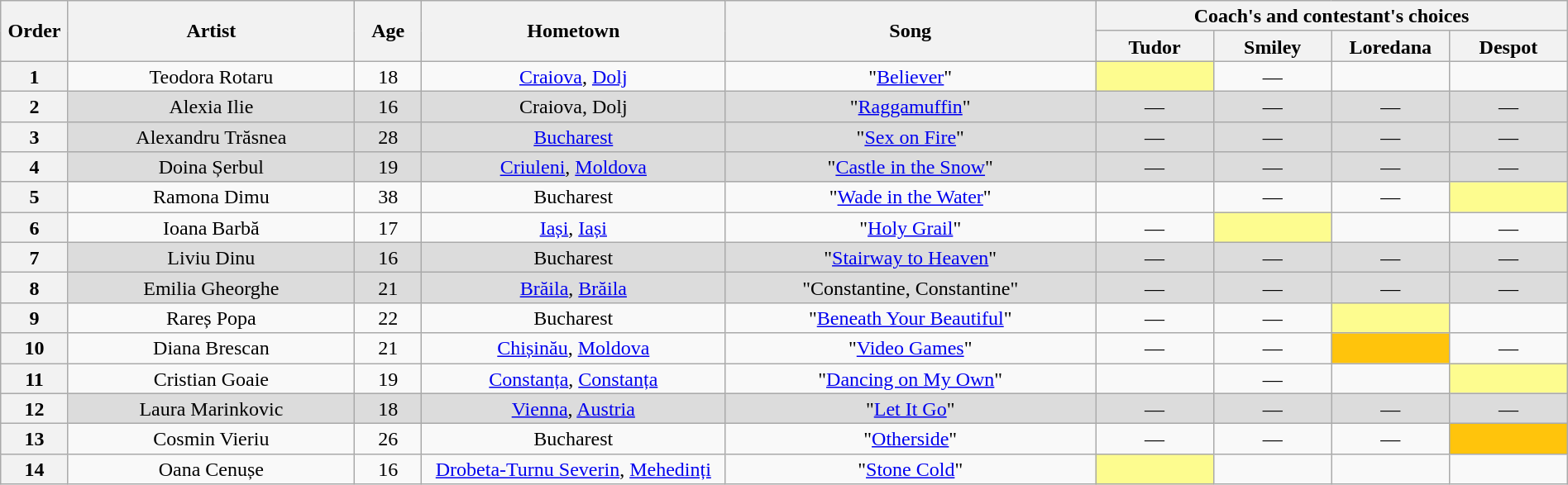<table class="wikitable" style="text-align:center; line-height:17px; width:100%;">
<tr>
<th scope="col" rowspan="2" style="width:04%;">Order</th>
<th scope="col" rowspan="2" style="width:17%;">Artist</th>
<th scope="col" rowspan="2" style="width:04%;">Age</th>
<th scope="col" rowspan="2" style="width:18%;">Hometown</th>
<th scope="col" rowspan="2" style="width:22%;">Song</th>
<th scope="col" colspan="4" style="width:24%;">Coach's and contestant's choices</th>
</tr>
<tr>
<th style="width:07%;">Tudor</th>
<th style="width:07%;">Smiley</th>
<th style="width:07%;">Loredana</th>
<th style="width:07%;">Despot</th>
</tr>
<tr>
<th>1</th>
<td>Teodora Rotaru</td>
<td>18</td>
<td><a href='#'>Craiova</a>, <a href='#'>Dolj</a></td>
<td>"<a href='#'>Believer</a>"</td>
<td bgcolor="#fdfc8f"></td>
<td>—</td>
<td></td>
<td></td>
</tr>
<tr bgcolor="#dcdcdc">
<th>2</th>
<td>Alexia Ilie</td>
<td>16</td>
<td>Craiova, Dolj</td>
<td>"<a href='#'>Raggamuffin</a>"</td>
<td>—</td>
<td>—</td>
<td>—</td>
<td>—</td>
</tr>
<tr bgcolor="#dcdcdc">
<th>3</th>
<td>Alexandru Trăsnea</td>
<td>28</td>
<td><a href='#'>Bucharest</a></td>
<td>"<a href='#'>Sex on Fire</a>"</td>
<td>—</td>
<td>—</td>
<td>—</td>
<td>—</td>
</tr>
<tr bgcolor="#dcdcdc">
<th>4</th>
<td>Doina Șerbul</td>
<td>19</td>
<td><a href='#'>Criuleni</a>, <a href='#'>Moldova</a></td>
<td>"<a href='#'>Castle in the Snow</a>"</td>
<td>—</td>
<td>—</td>
<td>—</td>
<td>—</td>
</tr>
<tr>
<th>5</th>
<td>Ramona Dimu</td>
<td>38</td>
<td>Bucharest</td>
<td>"<a href='#'>Wade in the Water</a>"</td>
<td></td>
<td>—</td>
<td>—</td>
<td bgcolor="#fdfc8f"></td>
</tr>
<tr>
<th>6</th>
<td>Ioana Barbă</td>
<td>17</td>
<td><a href='#'>Iași</a>, <a href='#'>Iași</a></td>
<td>"<a href='#'>Holy Grail</a>"</td>
<td>—</td>
<td bgcolor="#fdfc8f"></td>
<td></td>
<td>—</td>
</tr>
<tr bgcolor="#dcdcdc">
<th>7</th>
<td>Liviu Dinu</td>
<td>16</td>
<td>Bucharest</td>
<td>"<a href='#'>Stairway to Heaven</a>"</td>
<td>—</td>
<td>—</td>
<td>—</td>
<td>—</td>
</tr>
<tr bgcolor="#dcdcdc">
<th>8</th>
<td>Emilia Gheorghe</td>
<td>21</td>
<td><a href='#'>Brăila</a>, <a href='#'>Brăila</a></td>
<td>"Constantine, Constantine"</td>
<td>—</td>
<td>—</td>
<td>—</td>
<td>—</td>
</tr>
<tr>
<th>9</th>
<td>Rareș Popa</td>
<td>22</td>
<td>Bucharest</td>
<td>"<a href='#'>Beneath Your Beautiful</a>"</td>
<td>—</td>
<td>—</td>
<td bgcolor="#fdfc8f"></td>
<td></td>
</tr>
<tr>
<th>10</th>
<td>Diana Brescan</td>
<td>21</td>
<td><a href='#'>Chișinău</a>, <a href='#'>Moldova</a></td>
<td>"<a href='#'>Video Games</a>"</td>
<td>—</td>
<td>—</td>
<td bgcolor="#ffc40c"></td>
<td>—</td>
</tr>
<tr>
<th>11</th>
<td>Cristian Goaie</td>
<td>19</td>
<td><a href='#'>Constanța</a>, <a href='#'>Constanța</a></td>
<td>"<a href='#'>Dancing on My Own</a>"</td>
<td></td>
<td>—</td>
<td></td>
<td bgcolor="#fdfc8f"></td>
</tr>
<tr bgcolor="#dcdcdc">
<th>12</th>
<td>Laura Marinkovic</td>
<td>18</td>
<td><a href='#'>Vienna</a>, <a href='#'>Austria</a></td>
<td>"<a href='#'>Let It Go</a>"</td>
<td>—</td>
<td>—</td>
<td>—</td>
<td>—</td>
</tr>
<tr>
<th>13</th>
<td>Cosmin Vieriu</td>
<td>26</td>
<td>Bucharest</td>
<td>"<a href='#'>Otherside</a>"</td>
<td>—</td>
<td>—</td>
<td>—</td>
<td bgcolor="#ffc40c"></td>
</tr>
<tr>
<th>14</th>
<td>Oana Cenușe</td>
<td>16</td>
<td><a href='#'>Drobeta-Turnu Severin</a>, <a href='#'>Mehedinți</a></td>
<td>"<a href='#'>Stone Cold</a>"</td>
<td bgcolor="#fdfc8f"></td>
<td></td>
<td></td>
<td></td>
</tr>
</table>
